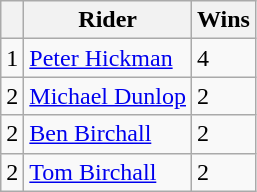<table class="wikitable">
<tr>
<th></th>
<th>Rider</th>
<th>Wins</th>
</tr>
<tr>
<td>1</td>
<td> <a href='#'>Peter Hickman</a></td>
<td>4</td>
</tr>
<tr>
<td>2</td>
<td> <a href='#'>Michael Dunlop</a></td>
<td>2</td>
</tr>
<tr>
<td>2</td>
<td> <a href='#'>Ben Birchall</a></td>
<td>2</td>
</tr>
<tr>
<td>2</td>
<td> <a href='#'>Tom Birchall</a></td>
<td>2</td>
</tr>
</table>
